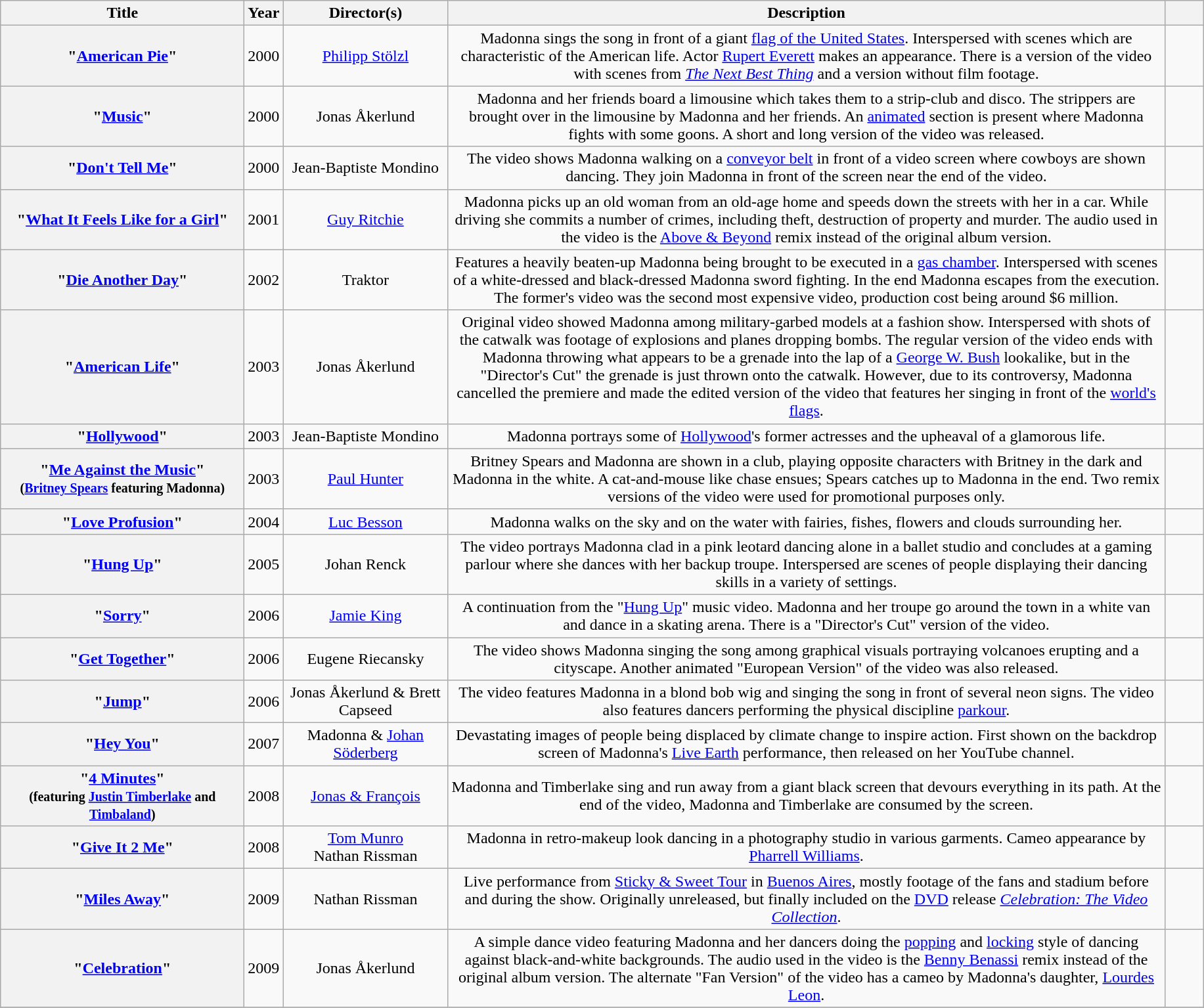<table class="wikitable sortable plainrowheaders" style="text-align:center;">
<tr>
<th scope="col" style="width:15em;">Title</th>
<th scope="col" style="width:2em;">Year</th>
<th scope="col" style="width:10em;">Director(s)</th>
<th scope="col" style="width:45em;" class="unsortable">Description</th>
<th scope="col" style="width:2em;" class="unsortable"></th>
</tr>
<tr>
<th scope="row">"<a href='#'>American Pie</a>"</th>
<td>2000</td>
<td><a href='#'>Philipp Stölzl</a></td>
<td>Madonna sings the song in front of a giant <a href='#'>flag of the United States</a>. Interspersed with scenes which are characteristic of the American life. Actor <a href='#'>Rupert Everett</a> makes an appearance. There is a version of the video with scenes from <em><a href='#'>The Next Best Thing</a></em> and a version without film footage.</td>
<td><br></td>
</tr>
<tr>
<th scope="row">"<a href='#'>Music</a>"</th>
<td>2000</td>
<td>Jonas Åkerlund</td>
<td>Madonna and her friends board a limousine which takes them to a strip-club and disco. The strippers are brought over in the limousine by Madonna and her friends. An <a href='#'>animated</a> section is present where Madonna fights with some goons. A short and long version of the video was released.</td>
<td></td>
</tr>
<tr>
<th scope="row">"<a href='#'>Don't Tell Me</a>"</th>
<td>2000</td>
<td>Jean-Baptiste Mondino</td>
<td>The video shows Madonna walking on a <a href='#'>conveyor belt</a> in front of a video screen where cowboys are shown dancing. They join Madonna in front of the screen near the end of the video.</td>
<td></td>
</tr>
<tr>
<th scope="row">"<a href='#'>What It Feels Like for a Girl</a>"</th>
<td>2001</td>
<td><a href='#'>Guy Ritchie</a></td>
<td>Madonna picks up an old woman from an old-age home and speeds down the streets with her in a car. While driving she commits a number of crimes, including theft, destruction of property and murder. The audio used in the video is the <a href='#'>Above & Beyond</a> remix instead of the original album version.</td>
<td></td>
</tr>
<tr>
<th scope="row">"<a href='#'>Die Another Day</a>"</th>
<td>2002</td>
<td>Traktor</td>
<td>Features a heavily beaten-up Madonna being brought to be executed in a <a href='#'>gas chamber</a>. Interspersed with scenes of a white-dressed and black-dressed Madonna sword fighting. In the end Madonna escapes from the execution. The former's video was the second most expensive video, production cost being around $6 million.</td>
<td><br></td>
</tr>
<tr>
<th scope="row">"<a href='#'>American Life</a>"</th>
<td>2003</td>
<td>Jonas Åkerlund</td>
<td>Original video showed Madonna among military-garbed models at a fashion show. Interspersed with shots of the catwalk was footage of explosions and planes dropping bombs. The regular version of the video ends with Madonna throwing what appears to be a grenade into the lap of a <a href='#'>George W. Bush</a> lookalike, but in the "Director's Cut" the grenade is just thrown onto the catwalk. However, due to its controversy, Madonna cancelled the premiere and made the edited version of the video that features her singing in front of the <a href='#'>world's flags</a>.</td>
<td><br></td>
</tr>
<tr>
<th scope="row">"<a href='#'>Hollywood</a>"</th>
<td>2003</td>
<td>Jean-Baptiste Mondino</td>
<td>Madonna portrays some of <a href='#'>Hollywood</a>'s former actresses and the upheaval of a glamorous life.</td>
<td></td>
</tr>
<tr>
<th scope="row">"<a href='#'>Me Against the Music</a>" <br><small>(<a href='#'>Britney Spears</a> featuring Madonna)</small></th>
<td>2003</td>
<td><a href='#'>Paul Hunter</a></td>
<td>Britney Spears and Madonna are shown in a club, playing opposite characters with Britney in the dark and Madonna in the white. A cat-and-mouse like chase ensues; Spears catches up to Madonna in the end. Two remix versions of the video were used for promotional purposes only.</td>
<td></td>
</tr>
<tr>
<th scope="row">"<a href='#'>Love Profusion</a>"</th>
<td>2004</td>
<td><a href='#'>Luc Besson</a></td>
<td>Madonna walks on the sky and on the water with fairies, fishes, flowers and clouds surrounding her.</td>
<td></td>
</tr>
<tr>
<th scope="row">"<a href='#'>Hung Up</a>"</th>
<td>2005</td>
<td>Johan Renck</td>
<td>The video portrays Madonna clad in a pink leotard dancing alone in a ballet studio and concludes at a gaming parlour where she dances with her backup troupe. Interspersed are scenes of people displaying their dancing skills in a variety of settings.</td>
<td></td>
</tr>
<tr>
<th scope="row">"<a href='#'>Sorry</a>"</th>
<td>2006</td>
<td><a href='#'>Jamie King</a></td>
<td>A continuation from the "<a href='#'>Hung Up</a>" music video. Madonna and her troupe go around the town in a white van and dance in a skating arena. There is a "Director's Cut" version of the video.</td>
<td></td>
</tr>
<tr>
<th scope="row">"<a href='#'>Get Together</a>"</th>
<td>2006</td>
<td>Eugene Riecansky</td>
<td>The video shows Madonna singing the song among graphical visuals portraying volcanoes erupting and a cityscape. Another animated "European Version" of the video was also released.</td>
<td></td>
</tr>
<tr>
<th scope="row">"<a href='#'>Jump</a>"</th>
<td>2006</td>
<td>Jonas Åkerlund & Brett Capseed</td>
<td>The video features Madonna in a blond bob wig and singing the song in front of several neon signs. The video also features dancers performing the physical discipline <a href='#'>parkour</a>.</td>
<td></td>
</tr>
<tr>
<th scope="row">"<a href='#'>Hey You</a>"</th>
<td>2007</td>
<td>Madonna & <a href='#'>Johan Söderberg</a></td>
<td>Devastating images of people being displaced by climate change to inspire action. First shown on the backdrop screen of Madonna's <a href='#'>Live Earth</a> performance, then released on her YouTube channel.</td>
<td></td>
</tr>
<tr>
<th scope="row">"<a href='#'>4 Minutes</a>" <br><small>(featuring <a href='#'>Justin Timberlake</a> and <a href='#'>Timbaland</a>)</small></th>
<td>2008</td>
<td><a href='#'>Jonas & François</a></td>
<td>Madonna and Timberlake sing and run away from a giant black screen that devours everything in its path. At the end of the video, Madonna and Timberlake are consumed by the screen.</td>
<td></td>
</tr>
<tr>
<th scope="row">"<a href='#'>Give It 2 Me</a>"</th>
<td>2008</td>
<td><a href='#'>Tom Munro</a><br>Nathan Rissman</td>
<td>Madonna in retro-makeup look dancing in a photography studio in various garments. Cameo appearance by <a href='#'>Pharrell Williams</a>.</td>
<td></td>
</tr>
<tr>
<th scope="row">"<a href='#'>Miles Away</a>"</th>
<td>2009</td>
<td>Nathan Rissman</td>
<td>Live performance from <a href='#'>Sticky & Sweet Tour</a> in <a href='#'>Buenos Aires</a>, mostly footage of the fans and stadium before and during the show. Originally unreleased, but finally included on the <a href='#'>DVD</a> release <em><a href='#'>Celebration: The Video Collection</a></em>.</td>
<td></td>
</tr>
<tr>
<th scope="row">"<a href='#'>Celebration</a>"</th>
<td>2009</td>
<td>Jonas Åkerlund</td>
<td>A simple dance video featuring Madonna and her dancers doing the <a href='#'>popping</a> and <a href='#'>locking</a> style of dancing against black-and-white backgrounds. The audio used in the video is the <a href='#'>Benny Benassi</a> remix instead of the original album version. The alternate "Fan Version" of the video has a cameo by Madonna's daughter, <a href='#'>Lourdes Leon</a>.</td>
<td></td>
</tr>
<tr>
</tr>
</table>
